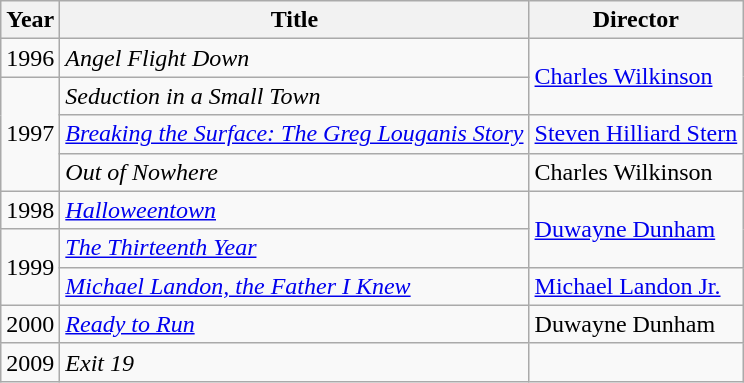<table class="wikitable">
<tr>
<th>Year</th>
<th>Title</th>
<th>Director</th>
</tr>
<tr>
<td>1996</td>
<td><em>Angel Flight Down</em></td>
<td rowspan=2><a href='#'>Charles Wilkinson</a></td>
</tr>
<tr>
<td rowspan=3>1997</td>
<td><em>Seduction in a Small Town</em></td>
</tr>
<tr>
<td><em><a href='#'>Breaking the Surface: The Greg Louganis Story</a></em></td>
<td><a href='#'>Steven Hilliard Stern</a></td>
</tr>
<tr>
<td><em>Out of Nowhere</em></td>
<td>Charles Wilkinson</td>
</tr>
<tr>
<td>1998</td>
<td><em><a href='#'>Halloweentown</a></em></td>
<td rowspan=2><a href='#'>Duwayne Dunham</a></td>
</tr>
<tr>
<td rowspan=2>1999</td>
<td><em><a href='#'>The Thirteenth Year</a></em></td>
</tr>
<tr>
<td><em><a href='#'>Michael Landon, the Father I Knew</a></em></td>
<td><a href='#'>Michael Landon Jr.</a></td>
</tr>
<tr>
<td>2000</td>
<td><em><a href='#'>Ready to Run</a></em></td>
<td>Duwayne Dunham</td>
</tr>
<tr>
<td>2009</td>
<td><em>Exit 19</em></td>
<td></td>
</tr>
</table>
